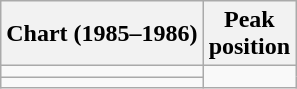<table class="wikitable sortable">
<tr>
<th>Chart (1985–1986)</th>
<th>Peak<br>position</th>
</tr>
<tr>
<td></td>
</tr>
<tr>
<td></td>
</tr>
</table>
